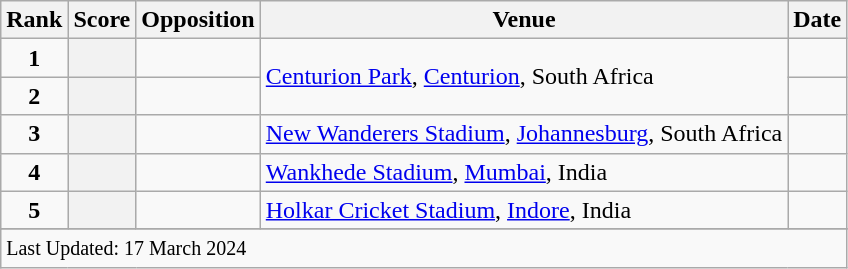<table class="wikitable plainrowheaders sortable">
<tr>
<th scope=col>Rank</th>
<th scope=col>Score</th>
<th scope=col>Opposition</th>
<th scope=col>Venue</th>
<th scope=col>Date</th>
</tr>
<tr>
<td align=center><strong>1</strong></td>
<th scope=row style=text-align:center;></th>
<td></td>
<td rowspan=2><a href='#'>Centurion Park</a>, <a href='#'>Centurion</a>, South Africa</td>
<td></td>
</tr>
<tr>
<td align=center><strong>2</strong></td>
<th scope=row style=text-align:center;></th>
<td></td>
<td></td>
</tr>
<tr>
<td align=center><strong>3</strong></td>
<th scope=row style=text-align:center;></th>
<td></td>
<td><a href='#'>New Wanderers Stadium</a>, <a href='#'>Johannesburg</a>, South Africa</td>
<td></td>
</tr>
<tr>
<td align=center><strong>4</strong></td>
<th scope=row style=text-align:center;></th>
<td></td>
<td><a href='#'>Wankhede Stadium</a>, <a href='#'>Mumbai</a>, India</td>
<td> </td>
</tr>
<tr>
<td align=center><strong>5</strong></td>
<th scope=row style=text-align:center;></th>
<td></td>
<td><a href='#'>Holkar Cricket Stadium</a>, <a href='#'>Indore</a>, India</td>
<td></td>
</tr>
<tr>
</tr>
<tr class=sortbottom>
<td colspan=5><small>Last Updated: 17 March 2024</small></td>
</tr>
</table>
